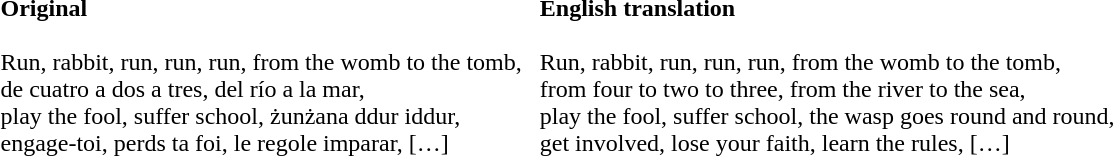<table cellpadding="5" border="0">
<tr ---->
<td><strong>Original</strong> <br><br>Run, rabbit, run, run, run, from the womb to the tomb, <br>
de cuatro a dos a tres, del río a la mar, <br>
play the fool, suffer school, żunżana ddur iddur, <br>
engage-toi, perds ta foi, le regole imparar, […]</td>
<td><strong>English translation</strong><br><br>Run, rabbit, run, run, run, from the womb to the tomb,<br>
from four to two to three, from the river to the sea,<br>
play the fool, suffer school, the wasp goes round and round,<br>
get involved, lose your faith, learn the rules, […]</td>
</tr>
</table>
